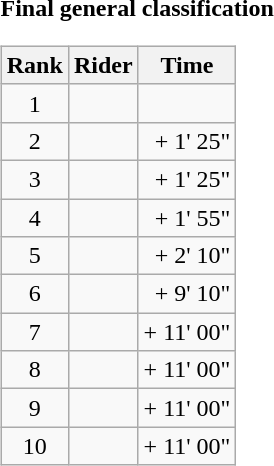<table>
<tr>
<td><strong>Final general classification</strong><br><table class="wikitable">
<tr>
<th scope="col">Rank</th>
<th scope="col">Rider</th>
<th scope="col">Time</th>
</tr>
<tr>
<td style="text-align:center;">1</td>
<td></td>
<td style="text-align:right;"></td>
</tr>
<tr>
<td style="text-align:center;">2</td>
<td></td>
<td style="text-align:right;">+ 1' 25"</td>
</tr>
<tr>
<td style="text-align:center;">3</td>
<td></td>
<td style="text-align:right;">+ 1' 25"</td>
</tr>
<tr>
<td style="text-align:center;">4</td>
<td></td>
<td style="text-align:right;">+ 1' 55"</td>
</tr>
<tr>
<td style="text-align:center;">5</td>
<td></td>
<td style="text-align:right;">+ 2' 10"</td>
</tr>
<tr>
<td style="text-align:center;">6</td>
<td></td>
<td style="text-align:right;">+ 9' 10"</td>
</tr>
<tr>
<td style="text-align:center;">7</td>
<td></td>
<td style="text-align:right;">+ 11' 00"</td>
</tr>
<tr>
<td style="text-align:center;">8</td>
<td></td>
<td style="text-align:right;">+ 11' 00"</td>
</tr>
<tr>
<td style="text-align:center;">9</td>
<td></td>
<td style="text-align:right;">+ 11' 00"</td>
</tr>
<tr>
<td style="text-align:center;">10</td>
<td></td>
<td style="text-align:right;">+ 11' 00"</td>
</tr>
</table>
</td>
</tr>
</table>
